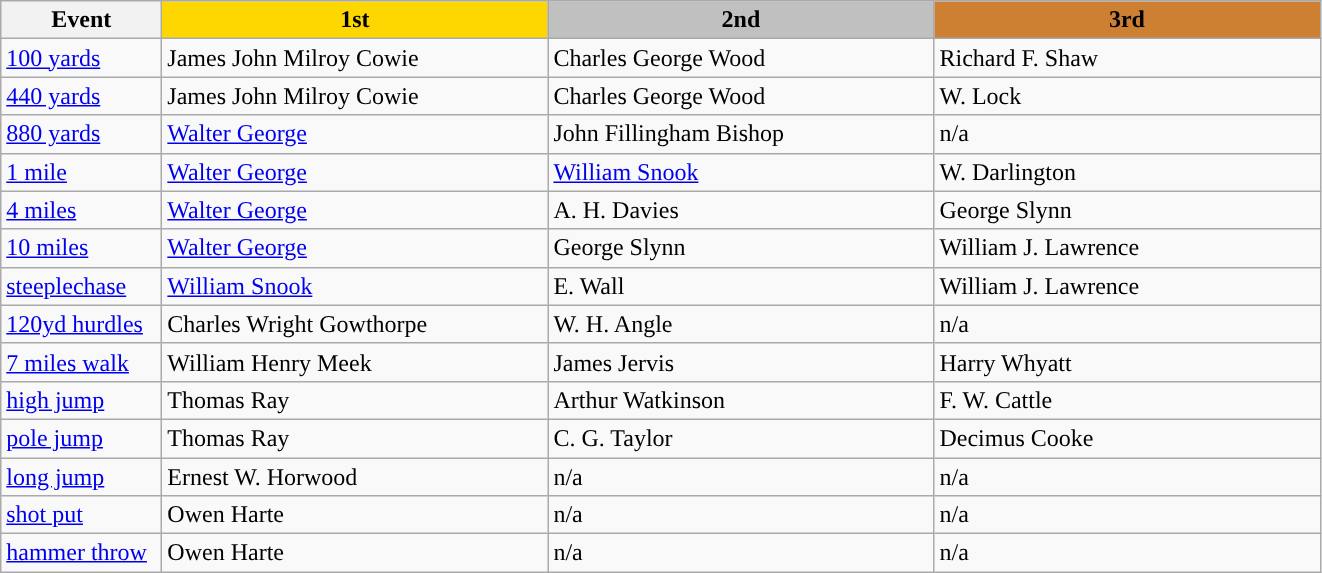<table class="wikitable" style="text-align:left">
<tr>
<th width=100>Event</th>
<th width="250" style="background:gold;">1st</th>
<th width="250" style="background:silver;">2nd</th>
<th width="250" style="background:#CD7F32;">3rd</th>
</tr>
<tr>
<td><a href='#'>100 yards</a></td>
<td> James John Milroy Cowie</td>
<td>Charles George Wood</td>
<td>Richard F. Shaw</td>
</tr>
<tr>
<td><a href='#'>440 yards</a></td>
<td> James John Milroy Cowie</td>
<td>Charles George Wood</td>
<td>W. Lock</td>
</tr>
<tr>
<td><a href='#'>880 yards</a></td>
<td><a href='#'>Walter George</a></td>
<td>John Fillingham Bishop</td>
<td>n/a</td>
</tr>
<tr>
<td><a href='#'>1 mile</a></td>
<td><a href='#'>Walter George</a></td>
<td><a href='#'>William Snook</a></td>
<td>W. Darlington</td>
</tr>
<tr>
<td><a href='#'>4 miles</a></td>
<td><a href='#'>Walter George</a></td>
<td>A. H. Davies</td>
<td>George Slynn</td>
</tr>
<tr>
<td><a href='#'>10 miles</a></td>
<td><a href='#'>Walter George</a></td>
<td>George Slynn</td>
<td>William J. Lawrence</td>
</tr>
<tr>
<td><a href='#'>steeplechase</a></td>
<td><a href='#'>William Snook</a></td>
<td>E. Wall</td>
<td>William J. Lawrence</td>
</tr>
<tr>
<td><a href='#'>120yd hurdles</a></td>
<td>Charles Wright Gowthorpe</td>
<td>W. H. Angle</td>
<td>n/a</td>
</tr>
<tr>
<td><a href='#'>7 miles walk</a></td>
<td> William Henry Meek</td>
<td>James Jervis</td>
<td>Harry Whyatt</td>
</tr>
<tr>
<td><a href='#'>high jump</a></td>
<td>Thomas Ray</td>
<td>Arthur Watkinson</td>
<td>F. W. Cattle</td>
</tr>
<tr>
<td><a href='#'>pole jump</a></td>
<td>Thomas Ray</td>
<td>C. G. Taylor</td>
<td> Decimus Cooke</td>
</tr>
<tr>
<td><a href='#'>long jump</a></td>
<td>Ernest W. Horwood</td>
<td>n/a</td>
<td>n/a</td>
</tr>
<tr>
<td><a href='#'>shot put</a></td>
<td> Owen Harte</td>
<td>n/a</td>
<td>n/a</td>
</tr>
<tr>
<td><a href='#'>hammer throw</a></td>
<td> Owen Harte</td>
<td>n/a</td>
<td>n/a</td>
</tr>
</table>
